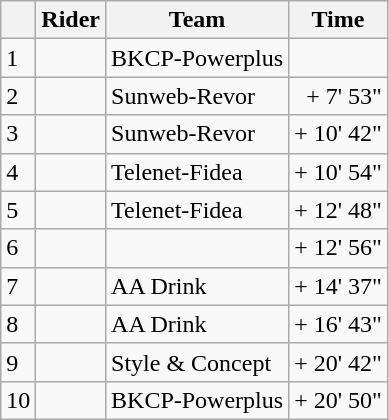<table class="wikitable">
<tr>
<th></th>
<th>Rider</th>
<th>Team</th>
<th>Time</th>
</tr>
<tr>
<td>1</td>
<td></td>
<td>BKCP-Powerplus</td>
<td align=right></td>
</tr>
<tr>
<td>2</td>
<td></td>
<td>Sunweb-Revor</td>
<td align=right>+ 7' 53"</td>
</tr>
<tr>
<td>3</td>
<td></td>
<td>Sunweb-Revor</td>
<td align=right>+ 10' 42"</td>
</tr>
<tr>
<td>4</td>
<td></td>
<td>Telenet-Fidea</td>
<td align=right>+ 10' 54"</td>
</tr>
<tr>
<td>5</td>
<td></td>
<td>Telenet-Fidea</td>
<td align=right>+ 12' 48"</td>
</tr>
<tr>
<td>6</td>
<td></td>
<td></td>
<td align=right>+ 12' 56"</td>
</tr>
<tr>
<td>7</td>
<td></td>
<td>AA Drink</td>
<td align=right>+ 14' 37"</td>
</tr>
<tr>
<td>8</td>
<td></td>
<td>AA Drink</td>
<td align=right>+ 16' 43"</td>
</tr>
<tr>
<td>9</td>
<td></td>
<td>Style & Concept</td>
<td align=right>+ 20' 42"</td>
</tr>
<tr>
<td>10</td>
<td></td>
<td>BKCP-Powerplus</td>
<td align=right>+ 20' 50"</td>
</tr>
</table>
